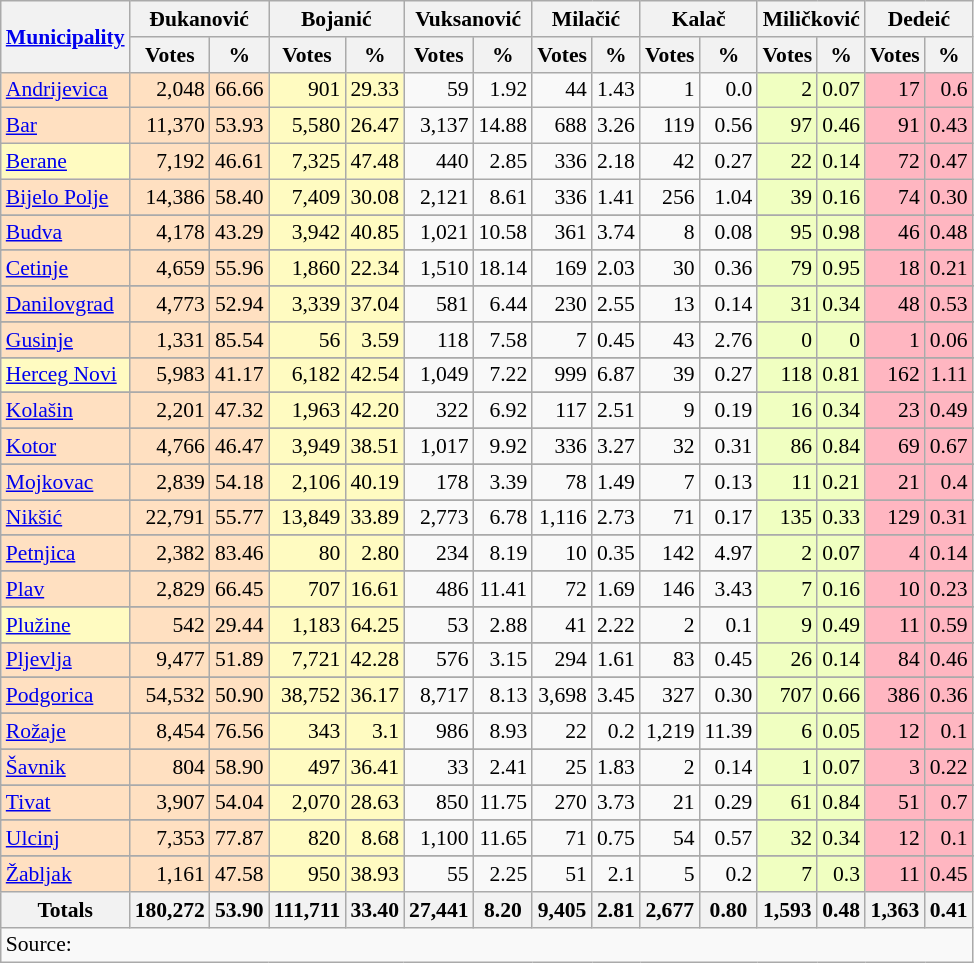<table class="wikitable sortable" style="text-align:right; font-size:90%;">
<tr>
<th rowspan=2><a href='#'>Municipality</a></th>
<th colspan=2>Đukanović</th>
<th colspan=2>Bojanić</th>
<th colspan=2>Vuksanović</th>
<th colspan=2>Milačić</th>
<th colspan=2>Kalač</th>
<th colspan=2>Miličković</th>
<th colspan=2>Dedeić</th>
</tr>
<tr>
<th>Votes</th>
<th>%</th>
<th>Votes</th>
<th>%</th>
<th>Votes</th>
<th>%</th>
<th>Votes</th>
<th>%</th>
<th>Votes</th>
<th>%</th>
<th>Votes</th>
<th>%</th>
<th>Votes</th>
<th>%</th>
</tr>
<tr>
<td bgcolor=#FFE0C1 align=left><a href='#'>Andrijevica</a></td>
<td bgcolor=#FFE0C1>2,048</td>
<td bgcolor=#FFE0C1>66.66</td>
<td bgcolor=#FFFBC1>901</td>
<td bgcolor=#FFFBC1>29.33</td>
<td>59</td>
<td>1.92</td>
<td>44</td>
<td>1.43</td>
<td>1</td>
<td>0.0</td>
<td bgcolor=#F0FFC1>2</td>
<td bgcolor=#F0FFC1>0.07</td>
<td bgcolor=#FFB6C1>17</td>
<td bgcolor=#FFB6C1>0.6</td>
</tr>
<tr>
<td bgcolor=#FFE0C1 align=left><a href='#'>Bar</a></td>
<td bgcolor=#FFE0C1>11,370</td>
<td bgcolor=#FFE0C1>53.93</td>
<td bgcolor=#FFFBC1>5,580</td>
<td bgcolor=#FFFBC1>26.47</td>
<td>3,137</td>
<td>14.88</td>
<td>688</td>
<td>3.26</td>
<td>119</td>
<td>0.56</td>
<td bgcolor=#F0FFC1>97</td>
<td bgcolor=#F0FFC1>0.46</td>
<td bgcolor=#FFB6C1>91</td>
<td bgcolor=#FFB6C1>0.43</td>
</tr>
<tr>
<td bgcolor=#FFFBC1 align=left><a href='#'>Berane</a></td>
<td bgcolor=#FFE0C1>7,192</td>
<td bgcolor=#FFE0C1>46.61</td>
<td bgcolor=#FFFBC1>7,325</td>
<td bgcolor=#FFFBC1>47.48</td>
<td>440</td>
<td>2.85</td>
<td>336</td>
<td>2.18</td>
<td>42</td>
<td>0.27</td>
<td bgcolor=#F0FFC1>22</td>
<td bgcolor=#F0FFC1>0.14</td>
<td bgcolor=#FFB6C1>72</td>
<td bgcolor=#FFB6C1>0.47</td>
</tr>
<tr>
<td bgcolor=#FFE0C1 align=left><a href='#'>Bijelo Polje</a></td>
<td bgcolor=#FFE0C1>14,386</td>
<td bgcolor=#FFE0C1>58.40</td>
<td bgcolor=#FFFBC1>7,409</td>
<td bgcolor=#FFFBC1>30.08</td>
<td>2,121</td>
<td>8.61</td>
<td>336</td>
<td>1.41</td>
<td>256</td>
<td>1.04</td>
<td bgcolor=#F0FFC1>39</td>
<td bgcolor=#F0FFC1>0.16</td>
<td bgcolor=#FFB6C1>74</td>
<td bgcolor=#FFB6C1>0.30</td>
</tr>
<tr>
</tr>
<tr>
<td bgcolor=#FFE0C1 align=left><a href='#'>Budva</a></td>
<td bgcolor=#FFE0C1>4,178</td>
<td bgcolor=#FFE0C1>43.29</td>
<td bgcolor=#FFFBC1>3,942</td>
<td bgcolor=#FFFBC1>40.85</td>
<td>1,021</td>
<td>10.58</td>
<td>361</td>
<td>3.74</td>
<td>8</td>
<td>0.08</td>
<td bgcolor=#F0FFC1>95</td>
<td bgcolor=#F0FFC1>0.98</td>
<td bgcolor=#FFB6C1>46</td>
<td bgcolor=#FFB6C1>0.48</td>
</tr>
<tr>
</tr>
<tr>
<td bgcolor=#FFE0C1 align=left><a href='#'>Cetinje</a></td>
<td bgcolor=#FFE0C1>4,659</td>
<td bgcolor=#FFE0C1>55.96</td>
<td bgcolor=#FFFBC1>1,860</td>
<td bgcolor=#FFFBC1>22.34</td>
<td>1,510</td>
<td>18.14</td>
<td>169</td>
<td>2.03</td>
<td>30</td>
<td>0.36</td>
<td bgcolor=#F0FFC1>79</td>
<td bgcolor=#F0FFC1>0.95</td>
<td bgcolor=#FFB6C1>18</td>
<td bgcolor=#FFB6C1>0.21</td>
</tr>
<tr>
</tr>
<tr>
<td bgcolor=#FFE0C1 align=left><a href='#'>Danilovgrad</a></td>
<td bgcolor=#FFE0C1>4,773</td>
<td bgcolor=#FFE0C1>52.94</td>
<td bgcolor=#FFFBC1>3,339</td>
<td bgcolor=#FFFBC1>37.04</td>
<td>581</td>
<td>6.44</td>
<td>230</td>
<td>2.55</td>
<td>13</td>
<td>0.14</td>
<td bgcolor=#F0FFC1>31</td>
<td bgcolor=#F0FFC1>0.34</td>
<td bgcolor=#FFB6C1>48</td>
<td bgcolor=#FFB6C1>0.53</td>
</tr>
<tr>
</tr>
<tr>
<td bgcolor=#FFE0C1 align=left><a href='#'>Gusinje</a></td>
<td bgcolor=#FFE0C1>1,331</td>
<td bgcolor=#FFE0C1>85.54</td>
<td bgcolor=#FFFBC1>56</td>
<td bgcolor=#FFFBC1>3.59</td>
<td>118</td>
<td>7.58</td>
<td>7</td>
<td>0.45</td>
<td>43</td>
<td>2.76</td>
<td bgcolor=#F0FFC1>0</td>
<td bgcolor=#F0FFC1>0</td>
<td bgcolor=#FFB6C1>1</td>
<td bgcolor=#FFB6C1>0.06</td>
</tr>
<tr>
</tr>
<tr>
<td bgcolor=#FFFBC1 align=left><a href='#'>Herceg Novi</a></td>
<td bgcolor=#FFE0C1>5,983</td>
<td bgcolor=#FFE0C1>41.17</td>
<td bgcolor=#FFFBC1>6,182</td>
<td bgcolor=#FFFBC1>42.54</td>
<td>1,049</td>
<td>7.22</td>
<td>999</td>
<td>6.87</td>
<td>39</td>
<td>0.27</td>
<td bgcolor=#F0FFC1>118</td>
<td bgcolor=#F0FFC1>0.81</td>
<td bgcolor=#FFB6C1>162</td>
<td bgcolor=#FFB6C1>1.11</td>
</tr>
<tr>
</tr>
<tr>
<td bgcolor=#FFE0C1 align=left><a href='#'>Kolašin</a></td>
<td bgcolor=#FFE0C1>2,201</td>
<td bgcolor=#FFE0C1>47.32</td>
<td bgcolor=#FFFBC1>1,963</td>
<td bgcolor=#FFFBC1>42.20</td>
<td>322</td>
<td>6.92</td>
<td>117</td>
<td>2.51</td>
<td>9</td>
<td>0.19</td>
<td bgcolor=#F0FFC1>16</td>
<td bgcolor=#F0FFC1>0.34</td>
<td bgcolor=#FFB6C1>23</td>
<td bgcolor=#FFB6C1>0.49</td>
</tr>
<tr>
</tr>
<tr>
<td bgcolor=#FFE0C1 align=left><a href='#'>Kotor</a></td>
<td bgcolor=#FFE0C1>4,766</td>
<td bgcolor=#FFE0C1>46.47</td>
<td bgcolor=#FFFBC1>3,949</td>
<td bgcolor=#FFFBC1>38.51</td>
<td>1,017</td>
<td>9.92</td>
<td>336</td>
<td>3.27</td>
<td>32</td>
<td>0.31</td>
<td bgcolor=#F0FFC1>86</td>
<td bgcolor=#F0FFC1>0.84</td>
<td bgcolor=#FFB6C1>69</td>
<td bgcolor=#FFB6C1>0.67</td>
</tr>
<tr>
</tr>
<tr>
<td bgcolor=#FFE0C1 align=left><a href='#'>Mojkovac</a></td>
<td bgcolor=#FFE0C1>2,839</td>
<td bgcolor=#FFE0C1>54.18</td>
<td bgcolor=#FFFBC1>2,106</td>
<td bgcolor=#FFFBC1>40.19</td>
<td>178</td>
<td>3.39</td>
<td>78</td>
<td>1.49</td>
<td>7</td>
<td>0.13</td>
<td bgcolor=#F0FFC1>11</td>
<td bgcolor=#F0FFC1>0.21</td>
<td bgcolor=#FFB6C1>21</td>
<td bgcolor=#FFB6C1>0.4</td>
</tr>
<tr>
</tr>
<tr>
<td bgcolor=#FFE0C1 align=left><a href='#'>Nikšić</a></td>
<td bgcolor=#FFE0C1>22,791</td>
<td bgcolor=#FFE0C1>55.77</td>
<td bgcolor=#FFFBC1>13,849</td>
<td bgcolor=#FFFBC1>33.89</td>
<td>2,773</td>
<td>6.78</td>
<td>1,116</td>
<td>2.73</td>
<td>71</td>
<td>0.17</td>
<td bgcolor=#F0FFC1>135</td>
<td bgcolor=#F0FFC1>0.33</td>
<td bgcolor=#FFB6C1>129</td>
<td bgcolor=#FFB6C1>0.31</td>
</tr>
<tr>
</tr>
<tr>
<td bgcolor=#FFE0C1 align=left><a href='#'>Petnjica</a></td>
<td bgcolor=#FFE0C1>2,382</td>
<td bgcolor=#FFE0C1>83.46</td>
<td bgcolor=#FFFBC1>80</td>
<td bgcolor=#FFFBC1>2.80</td>
<td>234</td>
<td>8.19</td>
<td>10</td>
<td>0.35</td>
<td>142</td>
<td>4.97</td>
<td bgcolor=#F0FFC1>2</td>
<td bgcolor=#F0FFC1>0.07</td>
<td bgcolor=#FFB6C1>4</td>
<td bgcolor=#FFB6C1>0.14</td>
</tr>
<tr>
</tr>
<tr>
<td bgcolor=#FFE0C1 align=left><a href='#'>Plav</a></td>
<td bgcolor=#FFE0C1>2,829</td>
<td bgcolor=#FFE0C1>66.45</td>
<td bgcolor=#FFFBC1>707</td>
<td bgcolor=#FFFBC1>16.61</td>
<td>486</td>
<td>11.41</td>
<td>72</td>
<td>1.69</td>
<td>146</td>
<td>3.43</td>
<td bgcolor=#F0FFC1>7</td>
<td bgcolor=#F0FFC1>0.16</td>
<td bgcolor=#FFB6C1>10</td>
<td bgcolor=#FFB6C1>0.23</td>
</tr>
<tr>
</tr>
<tr>
<td bgcolor=#FFFBC1 align=left><a href='#'>Plužine</a></td>
<td bgcolor=#FFE0C1>542</td>
<td bgcolor=#FFE0C1>29.44</td>
<td bgcolor=#FFFBC1>1,183</td>
<td bgcolor=#FFFBC1>64.25</td>
<td>53</td>
<td>2.88</td>
<td>41</td>
<td>2.22</td>
<td>2</td>
<td>0.1</td>
<td bgcolor=#F0FFC1>9</td>
<td bgcolor=#F0FFC1>0.49</td>
<td bgcolor=#FFB6C1>11</td>
<td bgcolor=#FFB6C1>0.59</td>
</tr>
<tr>
</tr>
<tr>
<td bgcolor=#FFE0C1 align=left><a href='#'>Pljevlja</a></td>
<td bgcolor=#FFE0C1>9,477</td>
<td bgcolor=#FFE0C1>51.89</td>
<td bgcolor=#FFFBC1>7,721</td>
<td bgcolor=#FFFBC1>42.28</td>
<td>576</td>
<td>3.15</td>
<td>294</td>
<td>1.61</td>
<td>83</td>
<td>0.45</td>
<td bgcolor=#F0FFC1>26</td>
<td bgcolor=#F0FFC1>0.14</td>
<td bgcolor=#FFB6C1>84</td>
<td bgcolor=#FFB6C1>0.46</td>
</tr>
<tr>
</tr>
<tr>
<td bgcolor=#FFE0C1 align=left><a href='#'>Podgorica</a></td>
<td bgcolor=#FFE0C1>54,532</td>
<td bgcolor=#FFE0C1>50.90</td>
<td bgcolor=#FFFBC1>38,752</td>
<td bgcolor=#FFFBC1>36.17</td>
<td>8,717</td>
<td>8.13</td>
<td>3,698</td>
<td>3.45</td>
<td>327</td>
<td>0.30</td>
<td bgcolor=#F0FFC1>707</td>
<td bgcolor=#F0FFC1>0.66</td>
<td bgcolor=#FFB6C1>386</td>
<td bgcolor=#FFB6C1>0.36</td>
</tr>
<tr>
</tr>
<tr>
<td bgcolor=#FFE0C1 align=left><a href='#'>Rožaje</a></td>
<td bgcolor=#FFE0C1>8,454</td>
<td bgcolor=#FFE0C1>76.56</td>
<td bgcolor=#FFFBC1>343</td>
<td bgcolor=#FFFBC1>3.1</td>
<td>986</td>
<td>8.93</td>
<td>22</td>
<td>0.2</td>
<td>1,219</td>
<td>11.39</td>
<td bgcolor=#F0FFC1>6</td>
<td bgcolor=#F0FFC1>0.05</td>
<td bgcolor=#FFB6C1>12</td>
<td bgcolor=#FFB6C1>0.1</td>
</tr>
<tr>
</tr>
<tr>
<td bgcolor=#FFE0C1 align=left><a href='#'>Šavnik</a></td>
<td bgcolor=#FFE0C1>804</td>
<td bgcolor=#FFE0C1>58.90</td>
<td bgcolor=#FFFBC1>497</td>
<td bgcolor=#FFFBC1>36.41</td>
<td>33</td>
<td>2.41</td>
<td>25</td>
<td>1.83</td>
<td>2</td>
<td>0.14</td>
<td bgcolor=#F0FFC1>1</td>
<td bgcolor=#F0FFC1>0.07</td>
<td bgcolor=#FFB6C1>3</td>
<td bgcolor=#FFB6C1>0.22</td>
</tr>
<tr>
</tr>
<tr>
<td bgcolor=#FFE0C1 align=left><a href='#'>Tivat</a></td>
<td bgcolor=#FFE0C1>3,907</td>
<td bgcolor=#FFE0C1>54.04</td>
<td bgcolor=#FFFBC1>2,070</td>
<td bgcolor=#FFFBC1>28.63</td>
<td>850</td>
<td>11.75</td>
<td>270</td>
<td>3.73</td>
<td>21</td>
<td>0.29</td>
<td bgcolor=#F0FFC1>61</td>
<td bgcolor=#F0FFC1>0.84</td>
<td bgcolor=#FFB6C1>51</td>
<td bgcolor=#FFB6C1>0.7</td>
</tr>
<tr>
</tr>
<tr>
<td bgcolor=#FFE0C1 align=left><a href='#'>Ulcinj</a></td>
<td bgcolor=#FFE0C1>7,353</td>
<td bgcolor=#FFE0C1>77.87</td>
<td bgcolor=#FFFBC1>820</td>
<td bgcolor=#FFFBC1>8.68</td>
<td>1,100</td>
<td>11.65</td>
<td>71</td>
<td>0.75</td>
<td>54</td>
<td>0.57</td>
<td bgcolor=#F0FFC1>32</td>
<td bgcolor=#F0FFC1>0.34</td>
<td bgcolor=#FFB6C1>12</td>
<td bgcolor=#FFB6C1>0.1</td>
</tr>
<tr>
</tr>
<tr>
<td bgcolor=#FFE0C1 align=left><a href='#'>Žabljak</a></td>
<td bgcolor=#FFE0C1>1,161</td>
<td bgcolor=#FFE0C1>47.58</td>
<td bgcolor=#FFFBC1>950</td>
<td bgcolor=#FFFBC1>38.93</td>
<td>55</td>
<td>2.25</td>
<td>51</td>
<td>2.1</td>
<td>5</td>
<td>0.2</td>
<td bgcolor=#F0FFC1>7</td>
<td bgcolor=#F0FFC1>0.3</td>
<td bgcolor=#FFB6C1>11</td>
<td bgcolor=#FFB6C1>0.45</td>
</tr>
<tr class=sortbottom>
<th>Totals</th>
<th>180,272</th>
<th>53.90</th>
<th>111,711</th>
<th>33.40</th>
<th>27,441</th>
<th>8.20</th>
<th>9,405</th>
<th>2.81</th>
<th>2,677</th>
<th>0.80</th>
<th>1,593</th>
<th>0.48</th>
<th>1,363</th>
<th>0.41</th>
</tr>
<tr class=sortbottom>
<td align=left colspan=16>Source: </td>
</tr>
</table>
